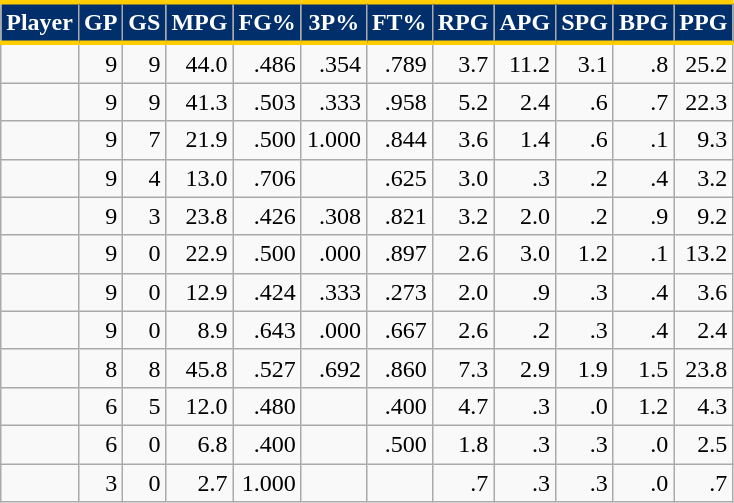<table class="wikitable sortable" style="text-align:right;">
<tr>
<th style="background:#002F6C; color:#FFFFFF; border-top:#FFCD00 3px solid; border-bottom:#FFCD00 3px solid;">Player</th>
<th style="background:#002F6C; color:#FFFFFF; border-top:#FFCD00 3px solid; border-bottom:#FFCD00 3px solid;">GP</th>
<th style="background:#002F6C; color:#FFFFFF; border-top:#FFCD00 3px solid; border-bottom:#FFCD00 3px solid;">GS</th>
<th style="background:#002F6C; color:#FFFFFF; border-top:#FFCD00 3px solid; border-bottom:#FFCD00 3px solid;">MPG</th>
<th style="background:#002F6C; color:#FFFFFF; border-top:#FFCD00 3px solid; border-bottom:#FFCD00 3px solid;">FG%</th>
<th style="background:#002F6C; color:#FFFFFF; border-top:#FFCD00 3px solid; border-bottom:#FFCD00 3px solid;">3P%</th>
<th style="background:#002F6C; color:#FFFFFF; border-top:#FFCD00 3px solid; border-bottom:#FFCD00 3px solid;">FT%</th>
<th style="background:#002F6C; color:#FFFFFF; border-top:#FFCD00 3px solid; border-bottom:#FFCD00 3px solid;">RPG</th>
<th style="background:#002F6C; color:#FFFFFF; border-top:#FFCD00 3px solid; border-bottom:#FFCD00 3px solid;">APG</th>
<th style="background:#002F6C; color:#FFFFFF; border-top:#FFCD00 3px solid; border-bottom:#FFCD00 3px solid;">SPG</th>
<th style="background:#002F6C; color:#FFFFFF; border-top:#FFCD00 3px solid; border-bottom:#FFCD00 3px solid;">BPG</th>
<th style="background:#002F6C; color:#FFFFFF; border-top:#FFCD00 3px solid; border-bottom:#FFCD00 3px solid;">PPG</th>
</tr>
<tr>
<td style="text-align:left;"></td>
<td>9</td>
<td>9</td>
<td>44.0</td>
<td>.486</td>
<td>.354</td>
<td>.789</td>
<td>3.7</td>
<td>11.2</td>
<td>3.1</td>
<td>.8</td>
<td>25.2</td>
</tr>
<tr>
<td style="text-align:left;"></td>
<td>9</td>
<td>9</td>
<td>41.3</td>
<td>.503</td>
<td>.333</td>
<td>.958</td>
<td>5.2</td>
<td>2.4</td>
<td>.6</td>
<td>.7</td>
<td>22.3</td>
</tr>
<tr>
<td style="text-align:left;"></td>
<td>9</td>
<td>7</td>
<td>21.9</td>
<td>.500</td>
<td>1.000</td>
<td>.844</td>
<td>3.6</td>
<td>1.4</td>
<td>.6</td>
<td>.1</td>
<td>9.3</td>
</tr>
<tr>
<td style="text-align:left;"></td>
<td>9</td>
<td>4</td>
<td>13.0</td>
<td>.706</td>
<td></td>
<td>.625</td>
<td>3.0</td>
<td>.3</td>
<td>.2</td>
<td>.4</td>
<td>3.2</td>
</tr>
<tr>
<td style="text-align:left;"></td>
<td>9</td>
<td>3</td>
<td>23.8</td>
<td>.426</td>
<td>.308</td>
<td>.821</td>
<td>3.2</td>
<td>2.0</td>
<td>.2</td>
<td>.9</td>
<td>9.2</td>
</tr>
<tr>
<td style="text-align:left;"></td>
<td>9</td>
<td>0</td>
<td>22.9</td>
<td>.500</td>
<td>.000</td>
<td>.897</td>
<td>2.6</td>
<td>3.0</td>
<td>1.2</td>
<td>.1</td>
<td>13.2</td>
</tr>
<tr>
<td style="text-align:left;"></td>
<td>9</td>
<td>0</td>
<td>12.9</td>
<td>.424</td>
<td>.333</td>
<td>.273</td>
<td>2.0</td>
<td>.9</td>
<td>.3</td>
<td>.4</td>
<td>3.6</td>
</tr>
<tr>
<td style="text-align:left;"></td>
<td>9</td>
<td>0</td>
<td>8.9</td>
<td>.643</td>
<td>.000</td>
<td>.667</td>
<td>2.6</td>
<td>.2</td>
<td>.3</td>
<td>.4</td>
<td>2.4</td>
</tr>
<tr>
<td style="text-align:left;"></td>
<td>8</td>
<td>8</td>
<td>45.8</td>
<td>.527</td>
<td>.692</td>
<td>.860</td>
<td>7.3</td>
<td>2.9</td>
<td>1.9</td>
<td>1.5</td>
<td>23.8</td>
</tr>
<tr>
<td style="text-align:left;"></td>
<td>6</td>
<td>5</td>
<td>12.0</td>
<td>.480</td>
<td></td>
<td>.400</td>
<td>4.7</td>
<td>.3</td>
<td>.0</td>
<td>1.2</td>
<td>4.3</td>
</tr>
<tr>
<td style="text-align:left;"></td>
<td>6</td>
<td>0</td>
<td>6.8</td>
<td>.400</td>
<td></td>
<td>.500</td>
<td>1.8</td>
<td>.3</td>
<td>.3</td>
<td>.0</td>
<td>2.5</td>
</tr>
<tr>
<td style="text-align:left;"></td>
<td>3</td>
<td>0</td>
<td>2.7</td>
<td>1.000</td>
<td></td>
<td></td>
<td>.7</td>
<td>.3</td>
<td>.3</td>
<td>.0</td>
<td>.7</td>
</tr>
</table>
